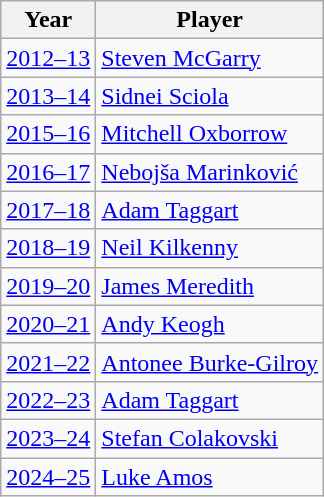<table class="wikitable">
<tr>
<th>Year</th>
<th>Player</th>
</tr>
<tr>
<td><a href='#'>2012–13</a></td>
<td> <a href='#'>Steven McGarry</a></td>
</tr>
<tr>
<td><a href='#'>2013–14</a></td>
<td> <a href='#'>Sidnei Sciola</a></td>
</tr>
<tr>
<td><a href='#'>2015–16</a></td>
<td> <a href='#'>Mitchell Oxborrow</a></td>
</tr>
<tr>
<td><a href='#'>2016–17</a></td>
<td> <a href='#'>Nebojša Marinković</a></td>
</tr>
<tr>
<td><a href='#'>2017–18</a></td>
<td> <a href='#'>Adam Taggart</a></td>
</tr>
<tr>
<td><a href='#'>2018–19</a></td>
<td> <a href='#'>Neil Kilkenny</a></td>
</tr>
<tr>
<td><a href='#'>2019–20</a></td>
<td> <a href='#'>James Meredith</a></td>
</tr>
<tr>
<td><a href='#'>2020–21</a></td>
<td> <a href='#'>Andy Keogh</a></td>
</tr>
<tr>
<td><a href='#'>2021–22</a></td>
<td> <a href='#'>Antonee Burke-Gilroy</a></td>
</tr>
<tr>
<td><a href='#'>2022–23</a></td>
<td> <a href='#'>Adam Taggart</a></td>
</tr>
<tr>
<td><a href='#'>2023–24</a></td>
<td> <a href='#'>Stefan Colakovski</a></td>
</tr>
<tr>
<td><a href='#'>2024–25</a></td>
<td> <a href='#'>Luke Amos</a></td>
</tr>
</table>
